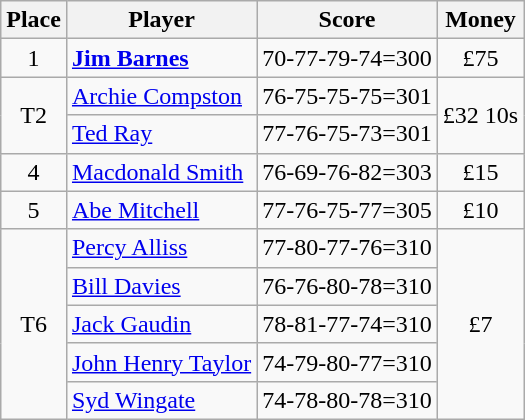<table class=wikitable>
<tr>
<th>Place</th>
<th>Player</th>
<th>Score</th>
<th>Money</th>
</tr>
<tr>
<td align=center>1</td>
<td> <strong><a href='#'>Jim Barnes</a></strong></td>
<td>70-77-79-74=300</td>
<td align=center>£75</td>
</tr>
<tr>
<td rowspan=2 align=center>T2</td>
<td> <a href='#'>Archie Compston</a></td>
<td>76-75-75-75=301</td>
<td rowspan=2 align=center>£32 10s</td>
</tr>
<tr>
<td> <a href='#'>Ted Ray</a></td>
<td>77-76-75-73=301</td>
</tr>
<tr>
<td align=center>4</td>
<td> <a href='#'>Macdonald Smith</a></td>
<td>76-69-76-82=303</td>
<td align=center>£15</td>
</tr>
<tr>
<td align=center>5</td>
<td> <a href='#'>Abe Mitchell</a></td>
<td>77-76-75-77=305</td>
<td align=center>£10</td>
</tr>
<tr>
<td rowspan=5 align=center>T6</td>
<td> <a href='#'>Percy Alliss</a></td>
<td>77-80-77-76=310</td>
<td rowspan=5 align=center>£7</td>
</tr>
<tr>
<td> <a href='#'>Bill Davies</a></td>
<td>76-76-80-78=310</td>
</tr>
<tr>
<td> <a href='#'>Jack Gaudin</a></td>
<td>78-81-77-74=310</td>
</tr>
<tr>
<td> <a href='#'>John Henry Taylor</a></td>
<td>74-79-80-77=310</td>
</tr>
<tr>
<td> <a href='#'>Syd Wingate</a></td>
<td>74-78-80-78=310</td>
</tr>
</table>
